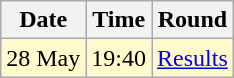<table class="wikitable">
<tr>
<th>Date</th>
<th>Time</th>
<th>Round</th>
</tr>
<tr style=background:lemonchiffon>
<td>28 May</td>
<td>19:40</td>
<td><a href='#'>Results</a></td>
</tr>
</table>
